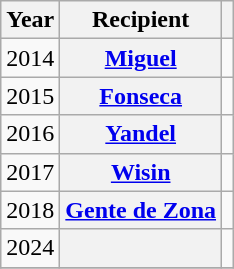<table class="wikitable plainrowheaders sortable" style="text-align:center">
<tr>
<th scope=col>Year</th>
<th scope=col>Recipient</th>
<th scope=col class=unsortable></th>
</tr>
<tr>
<td>2014</td>
<th scope=row style="text-align:center;"><a href='#'>Miguel</a></th>
<td></td>
</tr>
<tr>
<td>2015</td>
<th scope=row style="text-align:center;"><a href='#'>Fonseca</a></th>
<td></td>
</tr>
<tr>
<td>2016</td>
<th scope=row style="text-align:center;"><a href='#'>Yandel</a></th>
<td></td>
</tr>
<tr>
<td>2017</td>
<th scope=row style="text-align:center;"><a href='#'>Wisin</a></th>
<td></td>
</tr>
<tr>
<td>2018</td>
<th scope=row style="text-align:center;"><a href='#'>Gente de Zona</a></th>
<td></td>
</tr>
<tr>
<td>2024</td>
<th scope=row style="text-align:center;"></th>
<td></td>
</tr>
<tr>
</tr>
</table>
